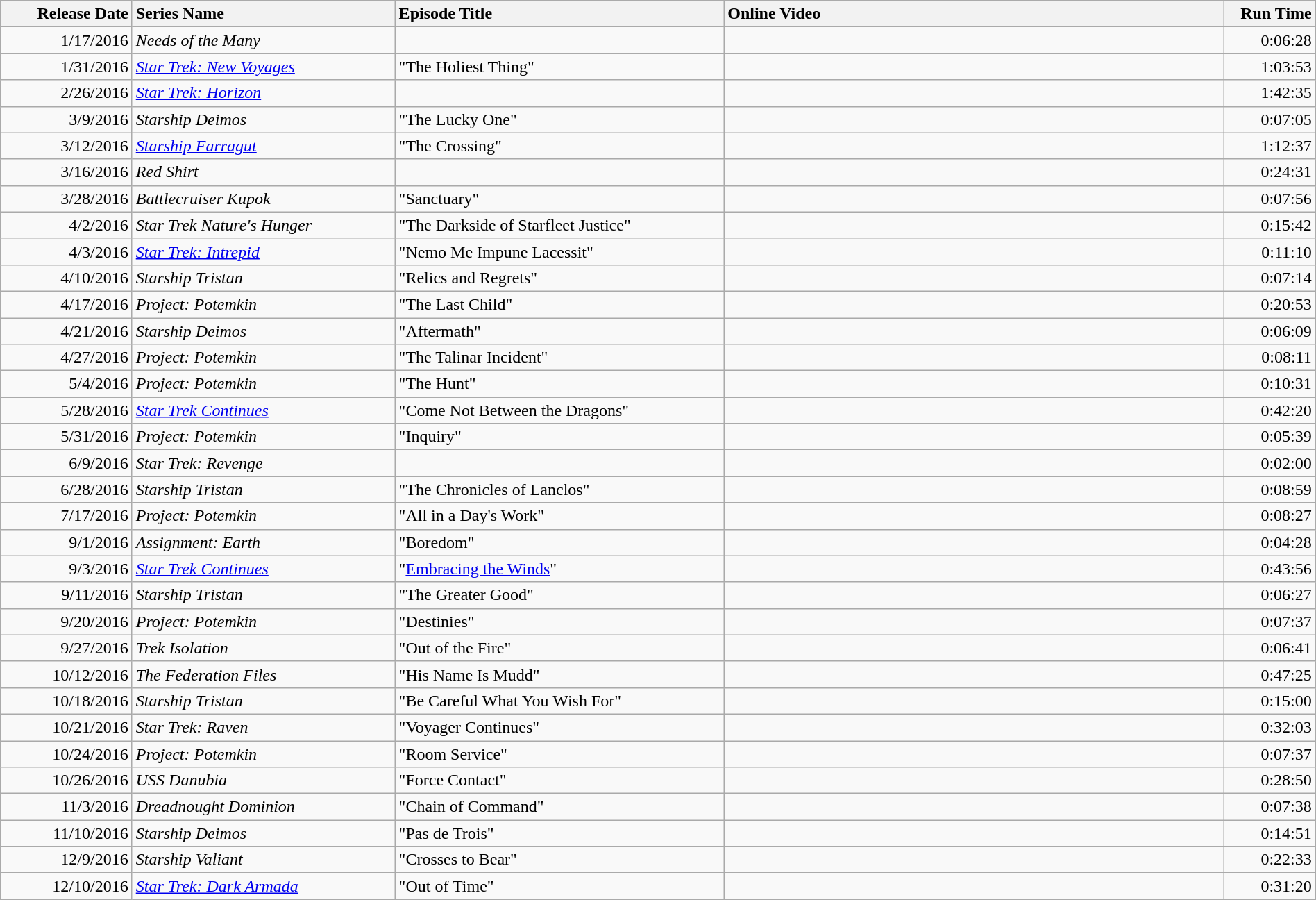<table class="wikitable" width=100%>
<tr>
<th style="text-align:right; width: 10%;"><strong>Release Date</strong></th>
<th style="text-align:left; width: 20%;"><strong>Series Name</strong></th>
<th style="text-align:left; width: 25%;"><strong>Episode Title</strong></th>
<th style="text-align:left; width: 38%;"><strong>Online Video</strong></th>
<th style="text-align:right; width: 7%;"><strong>Run Time</strong></th>
</tr>
<tr>
<td style="text-align:right;">1/17/2016</td>
<td><em>Needs of the Many</em> </td>
<td></td>
<td><small></small></td>
<td style="text-align:right;">0:06:28</td>
</tr>
<tr>
<td style="text-align:right;">1/31/2016</td>
<td><em><a href='#'>Star Trek: New Voyages</a></em></td>
<td>"The Holiest Thing" </td>
<td><small></small></td>
<td style="text-align:right;">1:03:53</td>
</tr>
<tr>
<td style="text-align:right;">2/26/2016</td>
<td><em><a href='#'>Star Trek: Horizon</a></em> </td>
<td></td>
<td><small></small></td>
<td style="text-align:right;">1:42:35</td>
</tr>
<tr>
<td style="text-align:right;">3/9/2016</td>
<td><em>Starship Deimos</em></td>
<td>"The Lucky One" </td>
<td><small></small></td>
<td style="text-align:right;">0:07:05</td>
</tr>
<tr>
<td style="text-align:right;">3/12/2016</td>
<td><em><a href='#'>Starship Farragut</a></em></td>
<td>"The Crossing" </td>
<td><small></small></td>
<td style="text-align:right;">1:12:37</td>
</tr>
<tr>
<td style="text-align:right;">3/16/2016</td>
<td><em>Red Shirt</em> </td>
<td></td>
<td><small></small></td>
<td style="text-align:right;">0:24:31</td>
</tr>
<tr>
<td style="text-align:right;">3/28/2016</td>
<td><em>Battlecruiser Kupok</em></td>
<td>"Sanctuary" </td>
<td><small></small></td>
<td style="text-align:right;">0:07:56</td>
</tr>
<tr>
<td style="text-align:right;">4/2/2016</td>
<td><em>Star Trek Nature's Hunger</em></td>
<td>"The Darkside of Starfleet Justice" </td>
<td><small></small></td>
<td style="text-align:right;">0:15:42</td>
</tr>
<tr>
<td style="text-align:right;">4/3/2016</td>
<td><em><a href='#'>Star Trek: Intrepid</a></em></td>
<td>"Nemo Me Impune Lacessit" </td>
<td><small></small></td>
<td style="text-align:right;">0:11:10</td>
</tr>
<tr>
<td style="text-align:right;">4/10/2016</td>
<td><em>Starship Tristan</em></td>
<td>"Relics and Regrets" </td>
<td><small></small></td>
<td style="text-align:right;">0:07:14</td>
</tr>
<tr>
<td style="text-align:right;">4/17/2016</td>
<td><em>Project: Potemkin</em></td>
<td>"The Last Child" </td>
<td><small></small></td>
<td style="text-align:right;">0:20:53</td>
</tr>
<tr>
<td style="text-align:right;">4/21/2016</td>
<td><em>Starship Deimos</em></td>
<td>"Aftermath" </td>
<td><small></small></td>
<td style="text-align:right;">0:06:09</td>
</tr>
<tr>
<td style="text-align:right;">4/27/2016</td>
<td><em>Project: Potemkin</em></td>
<td>"The Talinar Incident" </td>
<td><small></small></td>
<td style="text-align:right;">0:08:11</td>
</tr>
<tr>
<td style="text-align:right;">5/4/2016</td>
<td><em>Project: Potemkin</em></td>
<td>"The Hunt" </td>
<td><small></small></td>
<td style="text-align:right;">0:10:31</td>
</tr>
<tr>
<td style="text-align:right;">5/28/2016</td>
<td><em><a href='#'>Star Trek Continues</a></em></td>
<td>"Come Not Between the Dragons" </td>
<td><small></small></td>
<td style="text-align:right;">0:42:20</td>
</tr>
<tr>
<td style="text-align:right;">5/31/2016</td>
<td><em>Project: Potemkin</em></td>
<td>"Inquiry" </td>
<td><small></small></td>
<td style="text-align:right;">0:05:39</td>
</tr>
<tr>
<td style="text-align:right;">6/9/2016</td>
<td><em>Star Trek: Revenge</em> </td>
<td></td>
<td><small></small></td>
<td style="text-align:right;">0:02:00</td>
</tr>
<tr>
<td style="text-align:right;">6/28/2016</td>
<td><em>Starship Tristan</em></td>
<td>"The Chronicles of Lanclos" </td>
<td><small></small></td>
<td style="text-align:right;">0:08:59</td>
</tr>
<tr>
<td style="text-align:right;">7/17/2016</td>
<td><em>Project: Potemkin</em></td>
<td>"All in a Day's Work" </td>
<td><small></small></td>
<td style="text-align:right;">0:08:27</td>
</tr>
<tr>
<td style="text-align:right;">9/1/2016</td>
<td><em>Assignment: Earth</em></td>
<td>"Boredom" </td>
<td><small></small></td>
<td style="text-align:right;">0:04:28</td>
</tr>
<tr>
<td style="text-align:right;">9/3/2016</td>
<td><em><a href='#'>Star Trek Continues</a></em></td>
<td>"<a href='#'>Embracing the Winds</a>" </td>
<td><small></small></td>
<td style="text-align:right;">0:43:56</td>
</tr>
<tr>
<td style="text-align:right;">9/11/2016</td>
<td><em>Starship Tristan</em></td>
<td>"The Greater Good" </td>
<td><small></small></td>
<td style="text-align:right;">0:06:27</td>
</tr>
<tr>
<td style="text-align:right;">9/20/2016</td>
<td><em>Project: Potemkin</em></td>
<td>"Destinies" </td>
<td><small></small></td>
<td style="text-align:right;">0:07:37</td>
</tr>
<tr>
<td style="text-align:right;">9/27/2016</td>
<td><em>Trek Isolation</em></td>
<td>"Out of the Fire" </td>
<td><small></small></td>
<td style="text-align:right;">0:06:41</td>
</tr>
<tr>
<td style="text-align:right;">10/12/2016</td>
<td><em>The Federation Files</em></td>
<td>"His Name Is Mudd" </td>
<td><small></small></td>
<td style="text-align:right;">0:47:25</td>
</tr>
<tr>
<td style="text-align:right;">10/18/2016</td>
<td><em>Starship Tristan</em></td>
<td>"Be Careful What You Wish For" </td>
<td><small></small></td>
<td style="text-align:right;">0:15:00</td>
</tr>
<tr>
<td style="text-align:right;">10/21/2016</td>
<td><em>Star Trek: Raven</em></td>
<td>"Voyager Continues" </td>
<td><small></small></td>
<td style="text-align:right;">0:32:03</td>
</tr>
<tr>
<td style="text-align:right;">10/24/2016</td>
<td><em>Project: Potemkin</em></td>
<td>"Room Service" </td>
<td><small></small></td>
<td style="text-align:right;">0:07:37</td>
</tr>
<tr>
<td style="text-align:right;">10/26/2016</td>
<td><em>USS Danubia</em></td>
<td>"Force Contact" </td>
<td><small></small></td>
<td style="text-align:right;">0:28:50</td>
</tr>
<tr>
<td style="text-align:right;">11/3/2016</td>
<td><em>Dreadnought Dominion</em></td>
<td>"Chain of Command" </td>
<td><small></small></td>
<td style="text-align:right;">0:07:38</td>
</tr>
<tr>
<td style="text-align:right;">11/10/2016</td>
<td><em>Starship Deimos</em></td>
<td>"Pas de Trois" </td>
<td><small></small></td>
<td style="text-align:right;">0:14:51</td>
</tr>
<tr>
<td style="text-align:right;">12/9/2016</td>
<td><em>Starship Valiant</em></td>
<td>"Crosses to Bear" </td>
<td><small></small></td>
<td style="text-align:right;">0:22:33</td>
</tr>
<tr>
<td style="text-align:right;">12/10/2016</td>
<td><em><a href='#'>Star Trek: Dark Armada</a></em></td>
<td>"Out of Time" </td>
<td><small></small></td>
<td style="text-align:right;">0:31:20</td>
</tr>
</table>
